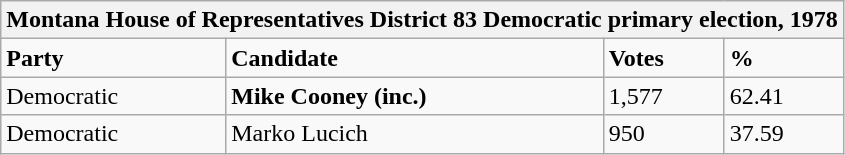<table class="wikitable">
<tr>
<th colspan="4">Montana House of Representatives District 83 Democratic primary election, 1978</th>
</tr>
<tr>
<td><strong>Party</strong></td>
<td><strong>Candidate</strong></td>
<td><strong>Votes</strong></td>
<td><strong>%</strong></td>
</tr>
<tr>
<td>Democratic</td>
<td><strong>Mike Cooney (inc.)</strong></td>
<td>1,577</td>
<td>62.41</td>
</tr>
<tr>
<td>Democratic</td>
<td>Marko Lucich</td>
<td>950</td>
<td>37.59</td>
</tr>
</table>
